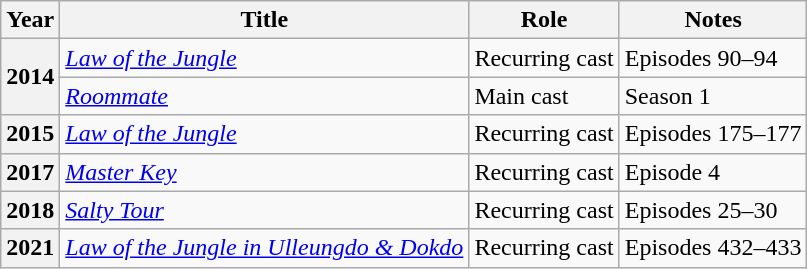<table class="wikitable plainrowheaders">
<tr>
<th scope="col">Year</th>
<th scope="col">Title</th>
<th scope="col">Role</th>
<th scope="col">Notes</th>
</tr>
<tr>
<th scope="row" rowspan="2">2014</th>
<td><em><a href='#'>Law of the Jungle</a></em></td>
<td>Recurring cast</td>
<td>Episodes 90–94</td>
</tr>
<tr>
<td><em><a href='#'>Roommate</a></em></td>
<td>Main cast</td>
<td>Season 1</td>
</tr>
<tr>
<th scope="row">2015</th>
<td><em><a href='#'>Law of the Jungle</a></em></td>
<td>Recurring cast</td>
<td>Episodes 175–177</td>
</tr>
<tr>
<th scope="row">2017</th>
<td><em><a href='#'>Master Key</a></em></td>
<td>Recurring cast</td>
<td>Episode 4</td>
</tr>
<tr>
<th scope="row">2018</th>
<td><em><a href='#'>Salty Tour</a></em></td>
<td>Recurring cast</td>
<td>Episodes 25–30</td>
</tr>
<tr>
<th scope="row">2021</th>
<td><em><a href='#'>Law of the Jungle in Ulleungdo & Dokdo</a></em></td>
<td>Recurring cast</td>
<td>Episodes 432–433</td>
</tr>
</table>
